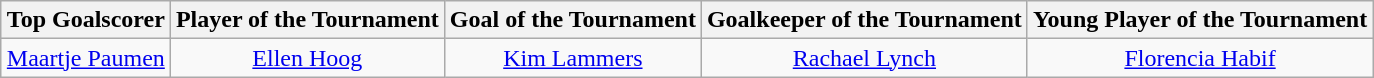<table class=wikitable style="text-align:center; margin:auto">
<tr>
<th>Top Goalscorer</th>
<th>Player of the Tournament</th>
<th>Goal of the Tournament</th>
<th>Goalkeeper of the Tournament</th>
<th>Young Player of the Tournament</th>
</tr>
<tr>
<td> <a href='#'>Maartje Paumen</a></td>
<td> <a href='#'>Ellen Hoog</a></td>
<td> <a href='#'>Kim Lammers</a></td>
<td> <a href='#'>Rachael Lynch</a></td>
<td> <a href='#'>Florencia Habif</a></td>
</tr>
</table>
